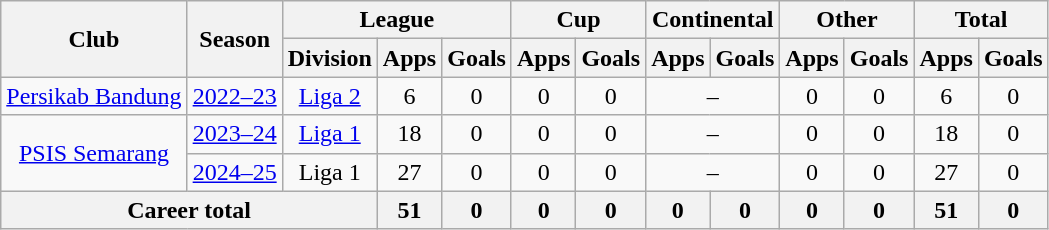<table class="wikitable" style="text-align: center">
<tr>
<th rowspan="2">Club</th>
<th rowspan="2">Season</th>
<th colspan="3">League</th>
<th colspan="2">Cup</th>
<th colspan="2">Continental</th>
<th colspan="2">Other</th>
<th colspan="2">Total</th>
</tr>
<tr>
<th>Division</th>
<th>Apps</th>
<th>Goals</th>
<th>Apps</th>
<th>Goals</th>
<th>Apps</th>
<th>Goals</th>
<th>Apps</th>
<th>Goals</th>
<th>Apps</th>
<th>Goals</th>
</tr>
<tr>
<td><a href='#'>Persikab Bandung</a></td>
<td><a href='#'>2022–23</a></td>
<td><a href='#'>Liga 2</a></td>
<td>6</td>
<td>0</td>
<td>0</td>
<td>0</td>
<td colspan="2">–</td>
<td>0</td>
<td>0</td>
<td>6</td>
<td>0</td>
</tr>
<tr>
<td rowspan="2"><a href='#'>PSIS Semarang</a></td>
<td><a href='#'>2023–24</a></td>
<td><a href='#'>Liga 1</a></td>
<td>18</td>
<td>0</td>
<td>0</td>
<td>0</td>
<td colspan="2">–</td>
<td>0</td>
<td>0</td>
<td>18</td>
<td>0</td>
</tr>
<tr>
<td><a href='#'>2024–25</a></td>
<td>Liga 1</td>
<td>27</td>
<td>0</td>
<td>0</td>
<td>0</td>
<td colspan="2">–</td>
<td>0</td>
<td>0</td>
<td>27</td>
<td>0</td>
</tr>
<tr>
<th colspan="3">Career total</th>
<th>51</th>
<th>0</th>
<th>0</th>
<th>0</th>
<th>0</th>
<th>0</th>
<th>0</th>
<th>0</th>
<th>51</th>
<th>0</th>
</tr>
</table>
